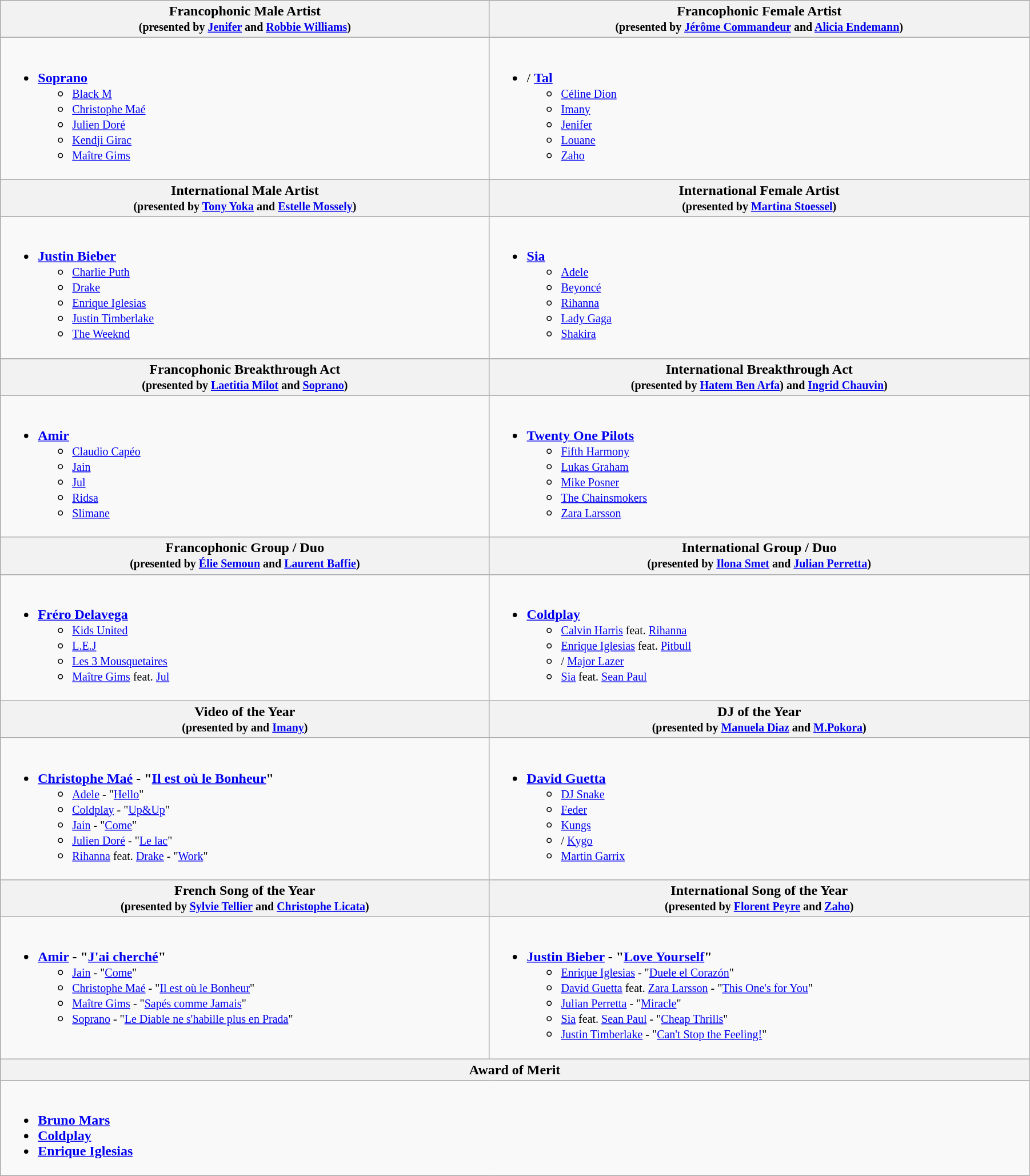<table class="wikitable" style="width:95%;" cellpadding="5">
<tr>
<th style="width=25%">Francophonic Male Artist<br><small>(presented by  <a href='#'>Jenifer</a> and  <a href='#'>Robbie Williams</a>)</small></th>
<th style="width=25%">Francophonic Female Artist<br><small>(presented by  <a href='#'>Jérôme Commandeur</a> and  <a href='#'>Alicia Endemann</a>)</small></th>
</tr>
<tr>
<td valign="top"><br><ul><li> <strong><a href='#'>Soprano</a></strong><ul><li><small> <a href='#'>Black M</a></small></li><li><small> <a href='#'>Christophe Maé</a></small></li><li><small> <a href='#'>Julien Doré</a></small></li><li><small> <a href='#'>Kendji Girac</a></small></li><li><small> <a href='#'>Maître Gims</a></small></li></ul></li></ul></td>
<td valign="top"><br><ul><li>/ <strong><a href='#'>Tal</a></strong><ul><li><small> <a href='#'>Céline Dion</a></small></li><li><small> <a href='#'>Imany</a></small></li><li><small> <a href='#'>Jenifer</a></small></li><li><small> <a href='#'>Louane</a></small></li><li><small> <a href='#'>Zaho</a></small></li></ul></li></ul></td>
</tr>
<tr>
<th style="width=25%">International Male Artist<br><small>(presented by  <a href='#'>Tony Yoka</a> and  <a href='#'>Estelle Mossely</a>)</small></th>
<th style="width=25%">International Female Artist<br><small>(presented by  <a href='#'>Martina Stoessel</a>)</small></th>
</tr>
<tr>
<td valign="top"><br><ul><li> <strong><a href='#'>Justin Bieber</a></strong><ul><li><small> <a href='#'>Charlie Puth</a></small></li><li><small> <a href='#'>Drake</a></small></li><li><small> <a href='#'>Enrique Iglesias</a></small></li><li><small> <a href='#'>Justin Timberlake</a></small></li><li><small><a href='#'>The Weeknd</a></small></li></ul></li></ul></td>
<td valign="top"><br><ul><li> <strong><a href='#'>Sia</a></strong><ul><li><small> <a href='#'>Adele</a></small></li><li><small> <a href='#'>Beyoncé</a></small></li><li><small> <a href='#'>Rihanna</a></small></li><li><small> <a href='#'>Lady Gaga</a></small></li><li><small> <a href='#'>Shakira</a></small></li></ul></li></ul></td>
</tr>
<tr>
<th style="width=25%">Francophonic Breakthrough Act<br><small>(presented by  <a href='#'>Laetitia Milot</a> and  <a href='#'>Soprano</a>)</small></th>
<th style="width=25%">International Breakthrough Act<br><small>(presented by  <a href='#'>Hatem Ben Arfa</a>) and  <a href='#'>Ingrid Chauvin</a>)</small></th>
</tr>
<tr>
<td valign="top"><br><ul><li> <strong><a href='#'>Amir</a></strong><ul><li><small> <a href='#'>Claudio Capéo</a></small></li><li><small> <a href='#'>Jain</a></small></li><li><small> <a href='#'>Jul</a></small></li><li><small> <a href='#'>Ridsa</a></small></li><li><small> <a href='#'>Slimane</a></small></li></ul></li></ul></td>
<td valign="top"><br><ul><li> <strong><a href='#'>Twenty One Pilots</a></strong><ul><li><small> <a href='#'>Fifth Harmony</a></small></li><li><small> <a href='#'>Lukas Graham</a></small></li><li><small> <a href='#'>Mike Posner</a></small></li><li><small> <a href='#'>The Chainsmokers</a></small></li><li><small> <a href='#'>Zara Larsson</a></small></li></ul></li></ul></td>
</tr>
<tr>
<th style="width=25%">Francophonic Group / Duo <br><small>(presented by  <a href='#'>Élie Semoun</a> and  <a href='#'>Laurent Baffie</a>)</small></th>
<th style="width=25%">International Group / Duo<br><small>(presented by  <a href='#'>Ilona Smet</a> and  <a href='#'>Julian Perretta</a>)</small></th>
</tr>
<tr>
<td valign="top"><br><ul><li> <strong><a href='#'>Fréro Delavega</a></strong><ul><li><small> <a href='#'>Kids United</a></small></li><li><small> <a href='#'>L.E.J</a></small></li><li><small> <a href='#'>Les 3 Mousquetaires</a></small></li><li><small> <a href='#'>Maître Gims</a> feat.  <a href='#'>Jul</a></small></li></ul></li></ul></td>
<td valign="top"><br><ul><li> <strong><a href='#'>Coldplay</a></strong><ul><li><small> <a href='#'>Calvin Harris</a> feat.   <a href='#'>Rihanna</a></small></li><li><small> <a href='#'>Enrique Iglesias</a> feat.  <a href='#'>Pitbull</a></small></li><li><small>/ <a href='#'>Major Lazer</a></small></li><li><small> <a href='#'>Sia</a> feat.  <a href='#'>Sean Paul</a></small></li></ul></li></ul></td>
</tr>
<tr>
<th style="width=25%">Video of the Year<br><small>(presented by   and  <a href='#'>Imany</a>)</small></th>
<th style="width=25%">DJ of the Year<br><small>(presented by  <a href='#'>Manuela Diaz</a> and  <a href='#'>M.Pokora</a>)</small></th>
</tr>
<tr>
<td valign="top"><br><ul><li> <strong><a href='#'>Christophe Maé</a> - "<a href='#'>Il est où le Bonheur</a>"</strong><ul><li><small> <a href='#'>Adele</a> - "<a href='#'>Hello</a>"</small></li><li><small> <a href='#'>Coldplay</a> - "<a href='#'>Up&Up</a>"</small></li><li><small> <a href='#'>Jain</a> - "<a href='#'>Come</a>"</small></li><li><small> <a href='#'>Julien Doré</a> - "<a href='#'>Le lac</a>"</small></li><li><small> <a href='#'>Rihanna</a> feat.  <a href='#'>Drake</a> - "<a href='#'>Work</a>"</small></li></ul></li></ul></td>
<td valign="top"><br><ul><li> <strong><a href='#'>David Guetta</a></strong><ul><li><small> <a href='#'>DJ Snake</a></small></li><li><small> <a href='#'>Feder</a></small></li><li><small> <a href='#'>Kungs</a></small></li><li><small>/ <a href='#'>Kygo</a></small></li><li><small> <a href='#'>Martin Garrix</a></small></li></ul></li></ul></td>
</tr>
<tr>
<th style="width=25%">French Song of the Year<br><small>(presented by  <a href='#'>Sylvie Tellier</a> and  <a href='#'>Christophe Licata</a>)</small></th>
<th style="width=25%">International Song of the Year<br><small>(presented by  <a href='#'>Florent Peyre</a> and  <a href='#'>Zaho</a>)</small></th>
</tr>
<tr>
<td valign="top"><br><ul><li> <strong><a href='#'>Amir</a> - "<a href='#'>J'ai cherché</a>"</strong><ul><li><small> <a href='#'>Jain</a> - "<a href='#'>Come</a>"</small></li><li><small> <a href='#'>Christophe Maé</a> - "<a href='#'>Il est où le Bonheur</a>"</small></li><li><small> <a href='#'>Maître Gims</a> - "<a href='#'>Sapés comme Jamais</a>"</small></li><li><small> <a href='#'>Soprano</a> - "<a href='#'>Le Diable ne s'habille plus en Prada</a>"</small></li></ul></li></ul></td>
<td valign="top"><br><ul><li> <strong><a href='#'>Justin Bieber</a> - "<a href='#'>Love Yourself</a>"</strong><ul><li><small> <a href='#'>Enrique Iglesias</a> - "<a href='#'>Duele el Corazón</a>"</small></li><li><small> <a href='#'>David Guetta</a> feat.  <a href='#'>Zara Larsson</a> - "<a href='#'>This One's for You</a>"</small></li><li><small> <a href='#'>Julian Perretta</a> - "<a href='#'>Miracle</a>"</small></li><li><small> <a href='#'>Sia</a> feat.  <a href='#'>Sean Paul</a> - "<a href='#'>Cheap Thrills</a>"</small></li><li><small> <a href='#'>Justin Timberlake</a> - "<a href='#'>Can't Stop the Feeling!</a>"</small></li></ul></li></ul></td>
</tr>
<tr>
<th colspan="2" style="width=25%">Award of Merit</th>
</tr>
<tr>
<td colspan="2" valign="top"><br><ul><li> <strong><a href='#'>Bruno Mars</a></strong></li><li> <strong><a href='#'>Coldplay</a></strong></li><li> <strong><a href='#'>Enrique Iglesias</a></strong></li></ul></td>
</tr>
</table>
